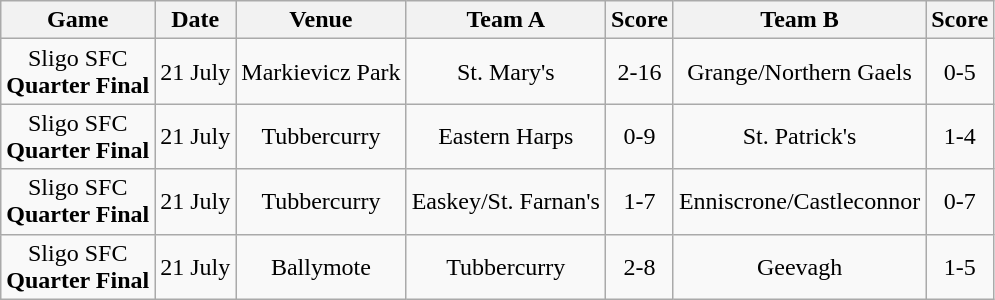<table class="wikitable">
<tr>
<th>Game</th>
<th>Date</th>
<th>Venue</th>
<th>Team A</th>
<th>Score</th>
<th>Team B</th>
<th>Score</th>
</tr>
<tr align="center">
<td>Sligo SFC<br><strong>Quarter Final</strong></td>
<td>21 July</td>
<td>Markievicz Park</td>
<td>St. Mary's</td>
<td>2-16</td>
<td>Grange/Northern Gaels</td>
<td>0-5</td>
</tr>
<tr align="center">
<td>Sligo SFC<br><strong>Quarter Final</strong></td>
<td>21 July</td>
<td>Tubbercurry</td>
<td>Eastern Harps</td>
<td>0-9</td>
<td>St. Patrick's</td>
<td>1-4</td>
</tr>
<tr align="center">
<td>Sligo SFC<br><strong>Quarter Final</strong></td>
<td>21 July</td>
<td>Tubbercurry</td>
<td>Easkey/St. Farnan's</td>
<td>1-7</td>
<td>Enniscrone/Castleconnor</td>
<td>0-7</td>
</tr>
<tr align="center">
<td>Sligo SFC<br><strong>Quarter Final</strong></td>
<td>21 July</td>
<td>Ballymote</td>
<td>Tubbercurry</td>
<td>2-8</td>
<td>Geevagh</td>
<td>1-5</td>
</tr>
</table>
